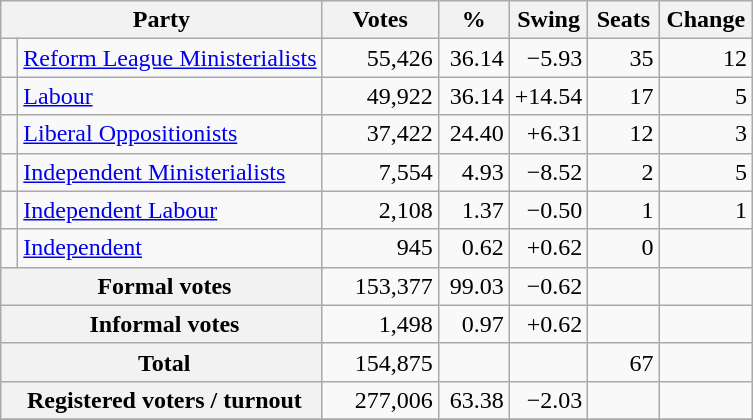<table class="wikitable" style="text-align:right; margin-bottom:0">
<tr>
<th style="width:10px;" colspan=3>Party</th>
<th style="width:70px;">Votes</th>
<th style="width:40px;">%</th>
<th style="width:40px;">Swing</th>
<th style="width:40px;">Seats</th>
<th style="width:40px;">Change</th>
</tr>
<tr>
<td> </td>
<td style="text-align:left;" colspan="2"><a href='#'>Reform League Ministerialists</a></td>
<td style="width:70px;">55,426</td>
<td style="width:40px;">36.14</td>
<td style="width:45px;">−5.93</td>
<td style="width:40px;">35</td>
<td style="width:55px;"> 12</td>
</tr>
<tr>
<td> </td>
<td style="text-align:left;" colspan="2"><a href='#'>Labour</a></td>
<td style="width:70px;">49,922</td>
<td style="width:40px;">36.14</td>
<td style="width:45px;">+14.54</td>
<td style="width:40px;">17</td>
<td style="width:55px;"> 5</td>
</tr>
<tr>
<td> </td>
<td style="text-align:left;" colspan="2"><a href='#'>Liberal Oppositionists</a></td>
<td style="width:70px;">37,422</td>
<td style="width:40px;">24.40</td>
<td style="width:45px;">+6.31</td>
<td style="width:40px;">12</td>
<td style="width:55px;"> 3</td>
</tr>
<tr>
<td> </td>
<td style="text-align:left;" colspan="2"><a href='#'>Independent Ministerialists</a></td>
<td>7,554</td>
<td>4.93</td>
<td>−8.52</td>
<td>2</td>
<td> 5</td>
</tr>
<tr>
<td> </td>
<td style="text-align:left;" colspan="2"><a href='#'>Independent Labour</a></td>
<td>2,108</td>
<td>1.37</td>
<td>−0.50</td>
<td>1</td>
<td> 1</td>
</tr>
<tr>
<td> </td>
<td style="text-align:left;" colspan="2"><a href='#'>Independent</a></td>
<td style="width:70px;">945</td>
<td style="width:40px;">0.62</td>
<td style="width:45px;">+0.62</td>
<td style="width:40px;">0</td>
<td style="width:55px;"></td>
</tr>
<tr>
<th colspan="3"> Formal votes</th>
<td>153,377</td>
<td>99.03</td>
<td>−0.62</td>
<td></td>
<td></td>
</tr>
<tr>
<th colspan="3"> Informal votes</th>
<td>1,498</td>
<td>0.97</td>
<td>+0.62</td>
<td></td>
<td></td>
</tr>
<tr>
<th colspan="3"> Total</th>
<td>154,875</td>
<td></td>
<td></td>
<td>67</td>
<td></td>
</tr>
<tr>
<th colspan="3"> Registered voters / turnout</th>
<td>277,006</td>
<td>63.38</td>
<td>−2.03</td>
<td></td>
<td></td>
</tr>
<tr>
</tr>
</table>
